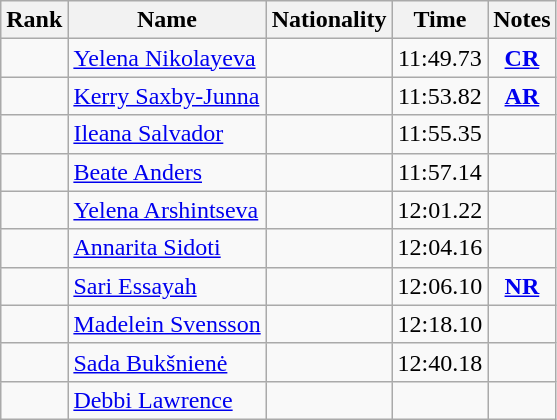<table class="wikitable sortable" style="text-align:center">
<tr>
<th>Rank</th>
<th>Name</th>
<th>Nationality</th>
<th>Time</th>
<th>Notes</th>
</tr>
<tr>
<td></td>
<td align="left"><a href='#'>Yelena Nikolayeva</a></td>
<td align=left></td>
<td>11:49.73</td>
<td><strong><a href='#'>CR</a></strong></td>
</tr>
<tr>
<td></td>
<td align="left"><a href='#'>Kerry Saxby-Junna</a></td>
<td align=left></td>
<td>11:53.82</td>
<td><strong><a href='#'>AR</a></strong></td>
</tr>
<tr>
<td></td>
<td align="left"><a href='#'>Ileana Salvador</a></td>
<td align=left></td>
<td>11:55.35</td>
<td></td>
</tr>
<tr>
<td></td>
<td align="left"><a href='#'>Beate Anders</a></td>
<td align=left></td>
<td>11:57.14</td>
<td></td>
</tr>
<tr>
<td></td>
<td align="left"><a href='#'>Yelena Arshintseva</a></td>
<td align=left></td>
<td>12:01.22</td>
<td></td>
</tr>
<tr>
<td></td>
<td align="left"><a href='#'>Annarita Sidoti</a></td>
<td align=left></td>
<td>12:04.16</td>
<td></td>
</tr>
<tr>
<td></td>
<td align="left"><a href='#'>Sari Essayah</a></td>
<td align=left></td>
<td>12:06.10</td>
<td><strong><a href='#'>NR</a></strong></td>
</tr>
<tr>
<td></td>
<td align="left"><a href='#'>Madelein Svensson</a></td>
<td align=left></td>
<td>12:18.10</td>
<td></td>
</tr>
<tr>
<td></td>
<td align="left"><a href='#'>Sada Bukšnienė</a></td>
<td align=left></td>
<td>12:40.18</td>
<td></td>
</tr>
<tr>
<td></td>
<td align="left"><a href='#'>Debbi Lawrence</a></td>
<td align=left></td>
<td></td>
<td></td>
</tr>
</table>
